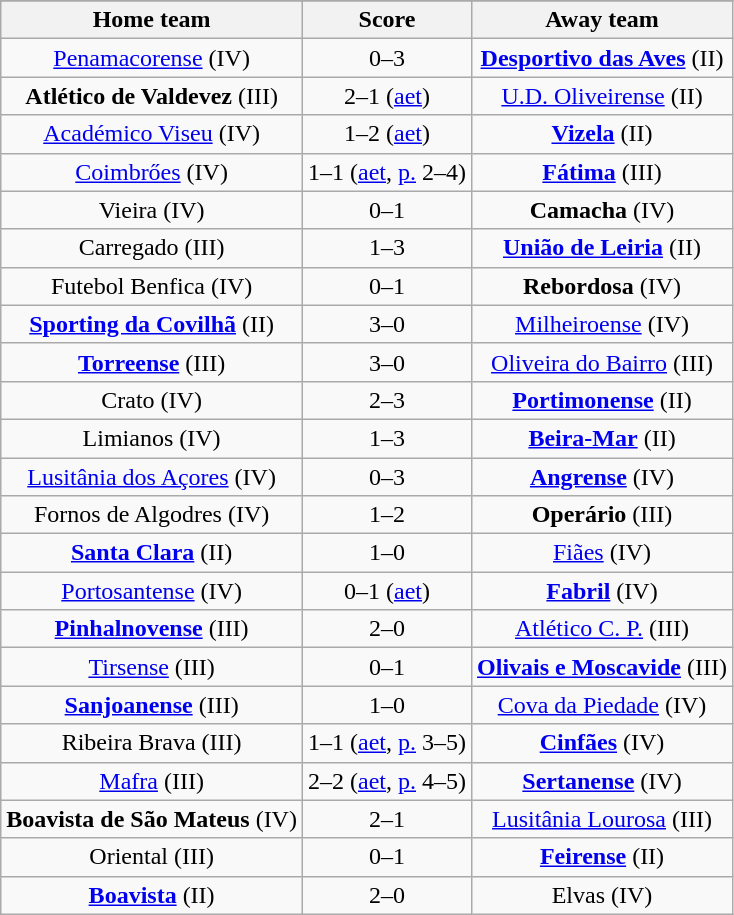<table class="wikitable" style="text-align: center">
<tr>
</tr>
<tr>
<th>Home team</th>
<th>Score</th>
<th>Away team</th>
</tr>
<tr>
<td><a href='#'>Penamacorense</a> (IV)</td>
<td>0–3</td>
<td><strong><a href='#'>Desportivo das Aves</a></strong> (II)</td>
</tr>
<tr>
<td><strong>Atlético de Valdevez</strong> (III)</td>
<td>2–1 (<a href='#'>aet</a>)</td>
<td><a href='#'>U.D. Oliveirense</a> (II)</td>
</tr>
<tr>
<td><a href='#'>Académico Viseu</a> (IV)</td>
<td>1–2 (<a href='#'>aet</a>)</td>
<td><strong><a href='#'>Vizela</a></strong> (II)</td>
</tr>
<tr>
<td><a href='#'>Coimbrőes</a> (IV)</td>
<td>1–1 (<a href='#'>aet</a>, <a href='#'>p.</a> 2–4)</td>
<td><strong><a href='#'>Fátima</a></strong> (III)</td>
</tr>
<tr>
<td>Vieira (IV)</td>
<td>0–1</td>
<td><strong>Camacha</strong> (IV)</td>
</tr>
<tr>
<td>Carregado (III)</td>
<td>1–3</td>
<td><strong><a href='#'>União de Leiria</a></strong> (II)</td>
</tr>
<tr>
<td>Futebol Benfica (IV)</td>
<td>0–1</td>
<td><strong>Rebordosa</strong> (IV)</td>
</tr>
<tr>
<td><strong><a href='#'>Sporting da Covilhã</a></strong> (II)</td>
<td>3–0</td>
<td><a href='#'>Milheiroense</a> (IV)</td>
</tr>
<tr>
<td><strong><a href='#'>Torreense</a></strong> (III)</td>
<td>3–0</td>
<td><a href='#'>Oliveira do Bairro</a> (III)</td>
</tr>
<tr>
<td>Crato (IV)</td>
<td>2–3</td>
<td><strong><a href='#'>Portimonense</a></strong> (II)</td>
</tr>
<tr>
<td>Limianos (IV)</td>
<td>1–3</td>
<td><strong><a href='#'>Beira-Mar</a></strong> (II)</td>
</tr>
<tr>
<td><a href='#'>Lusitânia dos Açores</a> (IV)</td>
<td>0–3</td>
<td><strong><a href='#'>Angrense</a></strong> (IV)</td>
</tr>
<tr>
<td>Fornos de Algodres (IV)</td>
<td>1–2</td>
<td><strong>Operário</strong> (III)</td>
</tr>
<tr>
<td><strong><a href='#'>Santa Clara</a></strong> (II)</td>
<td>1–0</td>
<td><a href='#'>Fiães</a> (IV)</td>
</tr>
<tr>
<td><a href='#'>Portosantense</a> (IV)</td>
<td>0–1 (<a href='#'>aet</a>)</td>
<td><strong><a href='#'>Fabril</a></strong> (IV)</td>
</tr>
<tr>
<td><strong><a href='#'>Pinhalnovense</a></strong> (III)</td>
<td>2–0</td>
<td><a href='#'>Atlético C. P.</a> (III)</td>
</tr>
<tr>
<td><a href='#'>Tirsense</a> (III)</td>
<td>0–1</td>
<td><strong><a href='#'>Olivais e Moscavide</a></strong> (III)</td>
</tr>
<tr>
<td><strong><a href='#'>Sanjoanense</a></strong> (III)</td>
<td>1–0</td>
<td><a href='#'>Cova da Piedade</a> (IV)</td>
</tr>
<tr>
<td>Ribeira Brava (III)</td>
<td>1–1 (<a href='#'>aet</a>, <a href='#'>p.</a> 3–5)</td>
<td><strong><a href='#'>Cinfães</a></strong> (IV)</td>
</tr>
<tr>
<td><a href='#'>Mafra</a> (III)</td>
<td>2–2 (<a href='#'>aet</a>, <a href='#'>p.</a> 4–5)</td>
<td><strong><a href='#'>Sertanense</a></strong> (IV)</td>
</tr>
<tr>
<td><strong>Boavista de São Mateus</strong> (IV)</td>
<td>2–1</td>
<td><a href='#'>Lusitânia Lourosa</a> (III)</td>
</tr>
<tr>
<td>Oriental (III)</td>
<td>0–1</td>
<td><strong><a href='#'>Feirense</a></strong> (II)</td>
</tr>
<tr>
<td><strong><a href='#'>Boavista</a></strong> (II)</td>
<td>2–0</td>
<td>Elvas (IV)</td>
</tr>
</table>
